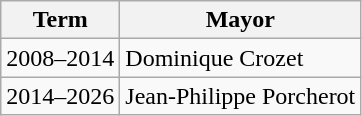<table class="wikitable">
<tr>
<th>Term</th>
<th>Mayor</th>
</tr>
<tr>
<td>2008–2014</td>
<td>Dominique Crozet</td>
</tr>
<tr>
<td>2014–2026</td>
<td>Jean-Philippe Porcherot</td>
</tr>
</table>
